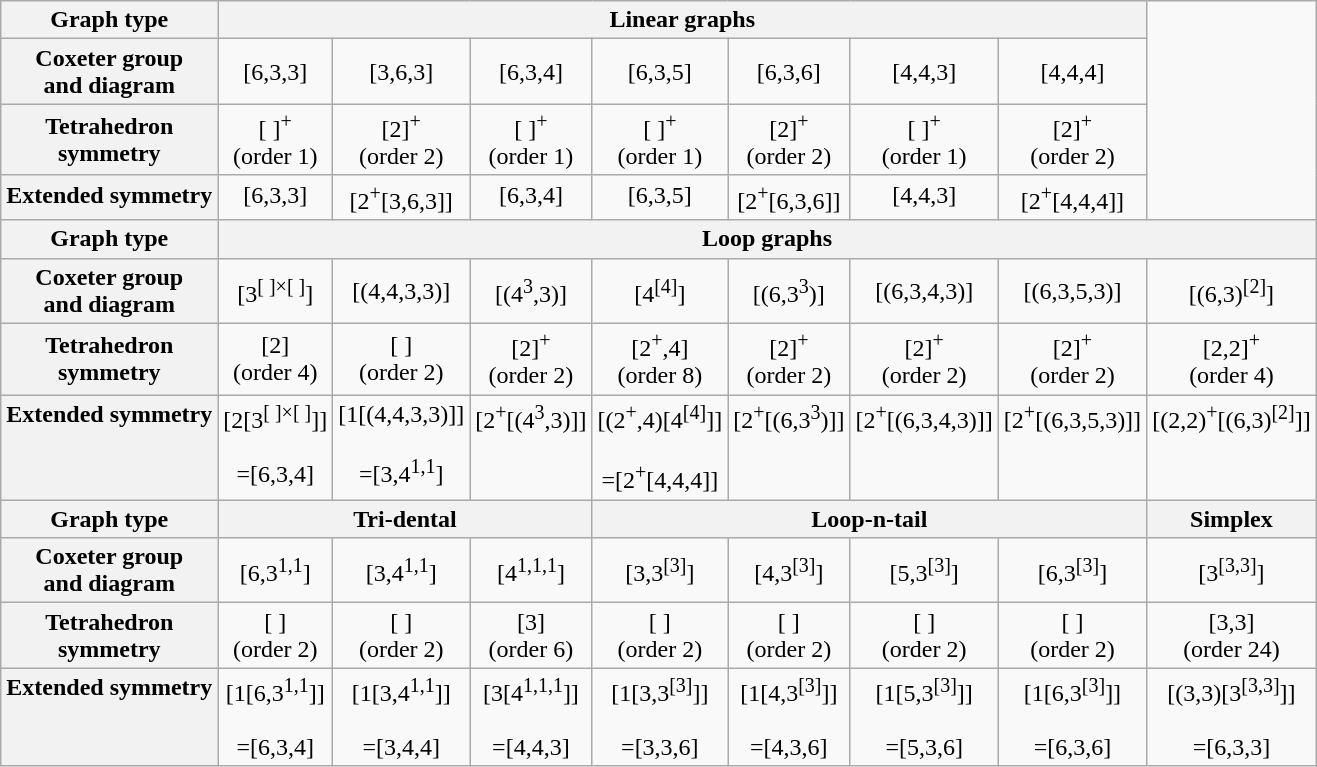<table class=wikitable>
<tr>
<th>Graph type</th>
<th colspan=7>Linear graphs</th>
</tr>
<tr align=center>
<th>Coxeter group<br>and diagram</th>
<td>[6,3,3]<br></td>
<td>[3,6,3]<br></td>
<td>[6,3,4]<br></td>
<td>[6,3,5]<br></td>
<td>[6,3,6]<br></td>
<td>[4,4,3]<br></td>
<td>[4,4,4]<br></td>
</tr>
<tr align=center>
<th>Tetrahedron<br>symmetry</th>
<td>[ ]<sup>+</sup><br>(order 1)<br></td>
<td>[2]<sup>+</sup><br>(order 2)<br></td>
<td>[ ]<sup>+</sup><br>(order 1)<br></td>
<td>[ ]<sup>+</sup><br>(order 1)<br></td>
<td>[2]<sup>+</sup><br>(order 2)<br></td>
<td>[ ]<sup>+</sup><br>(order 1)<br></td>
<td>[2]<sup>+</sup><br>(order 2)<br></td>
</tr>
<tr align=center valign=top>
<th>Extended symmetry</th>
<td>[6,3,3]<br></td>
<td>[2<sup>+</sup>[3,6,3]]<br></td>
<td>[6,3,4]<br></td>
<td>[6,3,5]<br></td>
<td>[2<sup>+</sup>[6,3,6]]<br></td>
<td>[4,4,3]<br></td>
<td>[2<sup>+</sup>[4,4,4]]<br></td>
</tr>
<tr>
<th>Graph type</th>
<th colspan=8>Loop graphs</th>
</tr>
<tr align=center>
<th>Coxeter group<br>and diagram</th>
<td>[3<sup>[ ]×[ ]</sup>]<br></td>
<td>[(4,4,3,3)]<br></td>
<td>[(4<sup>3</sup>,3)]<br></td>
<td>[4<sup>[4]</sup>]<br></td>
<td>[(6,3<sup>3</sup>)]<br></td>
<td>[(6,3,4,3)]<br></td>
<td>[(6,3,5,3)]<br></td>
<td>[(6,3)<sup>[2]</sup>]<br></td>
</tr>
<tr align=center>
<th>Tetrahedron<br>symmetry</th>
<td>[2]<br>(order 4)<br></td>
<td>[ ]<br>(order 2)<br></td>
<td>[2]<sup>+</sup><br>(order 2)<br></td>
<td>[2<sup>+</sup>,4]<br>(order 8)<br></td>
<td>[2]<sup>+</sup><br>(order 2)<br></td>
<td>[2]<sup>+</sup><br>(order 2)<br></td>
<td>[2]<sup>+</sup><br>(order 2)<br></td>
<td>[2,2]<sup>+</sup><br>(order 4)<br></td>
</tr>
<tr align=center valign=top>
<th>Extended symmetry</th>
<td>[2[3<sup>[ ]×[ ]</sup>]]<br><br>=[6,3,4]<br></td>
<td>[1[(4,4,3,3)]]<br><br>=[3,4<sup>1,1</sup>]<br></td>
<td>[2<sup>+</sup>[(4<sup>3</sup>,3)]]<br></td>
<td>[(2<sup>+</sup>,4)[4<sup>[4]</sup>]]<br><br>=[2<sup>+</sup>[4,4,4]]<br></td>
<td>[2<sup>+</sup>[(6,3<sup>3</sup>)]]<br></td>
<td>[2<sup>+</sup>[(6,3,4,3)]]<br></td>
<td>[2<sup>+</sup>[(6,3,5,3)]]<br></td>
<td>[(2,2)<sup>+</sup>[(6,3)<sup>[2]</sup>]]<br></td>
</tr>
<tr>
<th>Graph type</th>
<th colspan=3>Tri-dental</th>
<th colspan=4>Loop-n-tail</th>
<th>Simplex</th>
</tr>
<tr align=center>
<th>Coxeter group<br>and diagram</th>
<td>[6,3<sup>1,1</sup>]<br></td>
<td>[3,4<sup>1,1</sup>]<br></td>
<td>[4<sup>1,1,1</sup>]<br></td>
<td>[3,3<sup>[3]</sup>]<br></td>
<td>[4,3<sup>[3]</sup>]<br></td>
<td>[5,3<sup>[3]</sup>]<br></td>
<td>[6,3<sup>[3]</sup>]<br></td>
<td>[3<sup>[3,3]</sup>]<br></td>
</tr>
<tr align=center>
<th>Tetrahedron<br>symmetry</th>
<td>[ ]<br>(order 2)<br></td>
<td>[ ]<br>(order 2)<br></td>
<td>[3]<br>(order 6)<br></td>
<td>[ ]<br>(order 2)<br></td>
<td>[ ]<br>(order 2)<br></td>
<td>[ ]<br>(order 2)<br></td>
<td>[ ]<br>(order 2)<br></td>
<td>[3,3]<br>(order 24)<br></td>
</tr>
<tr align=center valign=top>
<th>Extended symmetry</th>
<td>[1[6,3<sup>1,1</sup>]]<br><br>=[6,3,4]<br></td>
<td>[1[3,4<sup>1,1</sup>]]<br><br>=[3,4,4]<br></td>
<td>[3[4<sup>1,1,1</sup>]]<br><br>=[4,4,3]<br></td>
<td>[1[3,3<sup>[3]</sup>]]<br><br>=[3,3,6]<br></td>
<td>[1[4,3<sup>[3]</sup>]]<br><br>=[4,3,6]<br></td>
<td>[1[5,3<sup>[3]</sup>]]<br><br>=[5,3,6]<br></td>
<td>[1[6,3<sup>[3]</sup>]]<br><br>=[6,3,6]<br></td>
<td>[(3,3)[3<sup>[3,3]</sup>]]<br><br>=[6,3,3]<br></td>
</tr>
</table>
